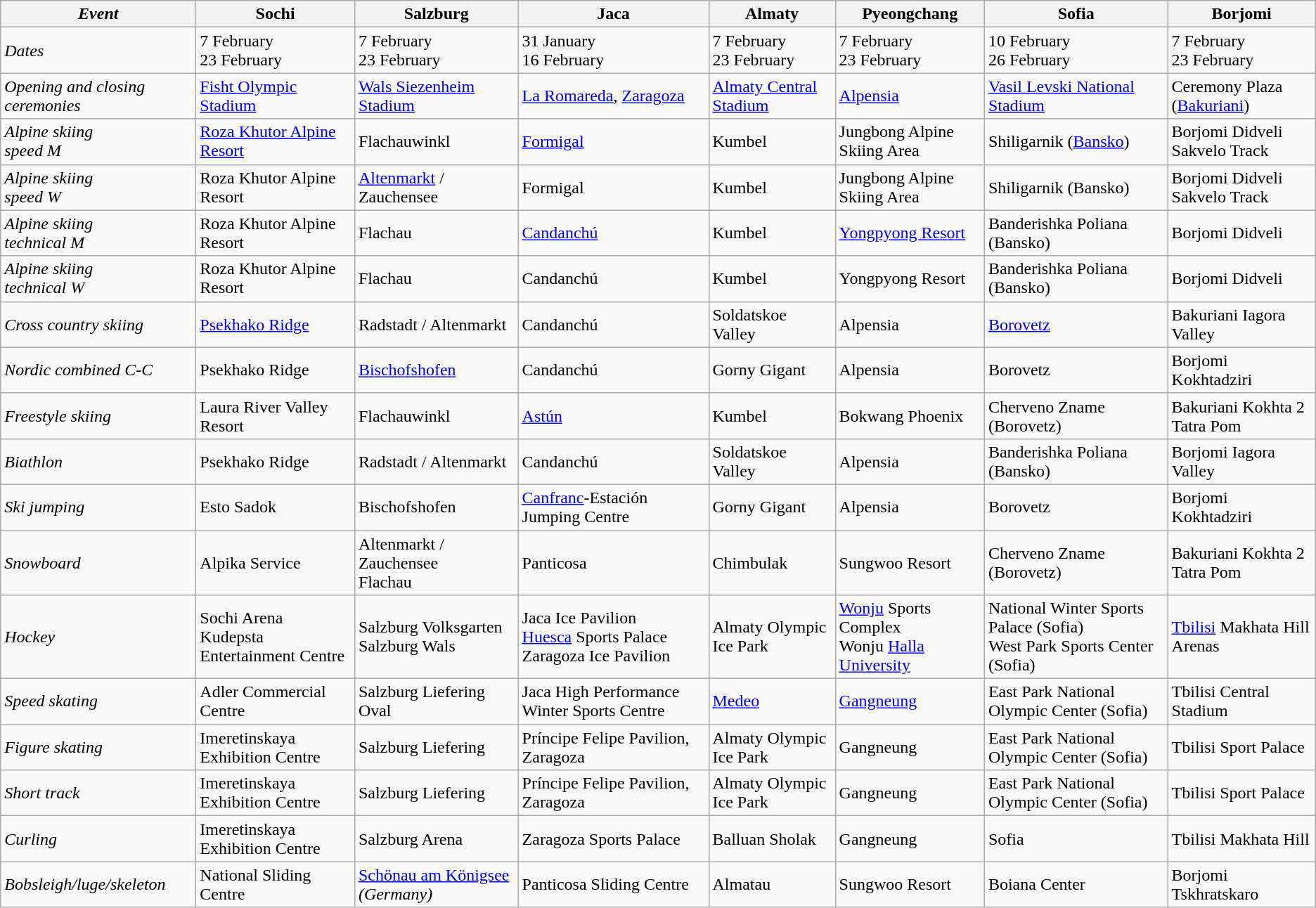<table class="wikitable">
<tr>
<th><em>Event</em></th>
<th>Sochi</th>
<th>Salzburg</th>
<th>Jaca</th>
<th>Almaty</th>
<th>Pyeongchang</th>
<th>Sofia</th>
<th>Borjomi</th>
</tr>
<tr>
<td><em>Dates</em></td>
<td>7 February<br>23 February</td>
<td>7 February<br>23 February</td>
<td>31 January<br>16 February</td>
<td>7 February<br>23 February</td>
<td>7 February <br>23 February</td>
<td>10 February<br>26 February</td>
<td>7 February<br>23 February</td>
</tr>
<tr>
<td><em>Opening and closing ceremonies</em></td>
<td><a href='#'>Fisht Olympic Stadium</a></td>
<td><a href='#'>Wals Siezenheim Stadium</a></td>
<td><a href='#'>La Romareda</a>, <a href='#'>Zaragoza</a></td>
<td><a href='#'>Almaty Central Stadium</a></td>
<td><a href='#'>Alpensia</a></td>
<td><a href='#'>Vasil Levski National Stadium</a></td>
<td>Ceremony Plaza (<a href='#'>Bakuriani</a>)</td>
</tr>
<tr>
<td><em>Alpine skiing<br>speed M</em></td>
<td><a href='#'>Roza Khutor Alpine Resort</a></td>
<td>Flachauwinkl</td>
<td><a href='#'>Formigal</a></td>
<td>Kumbel</td>
<td>Jungbong Alpine Skiing Area</td>
<td>Shiligarnik (<a href='#'>Bansko</a>)</td>
<td>Borjomi Didveli<br>Sakvelo Track</td>
</tr>
<tr>
<td><em>Alpine skiing<br>speed W</em></td>
<td>Roza Khutor Alpine Resort</td>
<td><a href='#'>Altenmarkt</a> / Zauchensee</td>
<td>Formigal</td>
<td>Kumbel</td>
<td>Jungbong Alpine Skiing Area</td>
<td>Shiligarnik (Bansko)</td>
<td>Borjomi Didveli<br>Sakvelo Track</td>
</tr>
<tr>
<td><em>Alpine skiing<br>technical M</em></td>
<td>Roza Khutor Alpine Resort</td>
<td>Flachau</td>
<td><a href='#'>Candanchú</a></td>
<td>Kumbel</td>
<td><a href='#'>Yongpyong Resort</a></td>
<td>Banderishka Poliana (Bansko)</td>
<td>Borjomi Didveli</td>
</tr>
<tr>
<td><em>Alpine skiing<br>technical W</em></td>
<td>Roza Khutor Alpine Resort</td>
<td>Flachau</td>
<td>Candanchú</td>
<td>Kumbel</td>
<td>Yongpyong Resort</td>
<td>Banderishka Poliana (Bansko)</td>
<td>Borjomi Didveli</td>
</tr>
<tr>
<td><em>Cross country skiing</em></td>
<td><a href='#'>Psekhako Ridge</a></td>
<td>Radstadt / Altenmarkt</td>
<td>Candanchú</td>
<td>Soldatskoe Valley</td>
<td>Alpensia</td>
<td><a href='#'>Borovetz</a></td>
<td>Bakuriani Iagora Valley</td>
</tr>
<tr>
<td><em>Nordic combined C-C</em></td>
<td>Psekhako Ridge</td>
<td><a href='#'>Bischofshofen</a></td>
<td>Candanchú</td>
<td>Gorny Gigant</td>
<td>Alpensia</td>
<td>Borovetz</td>
<td>Borjomi Kokhtadziri</td>
</tr>
<tr>
<td><em>Freestyle skiing</em></td>
<td>Laura River Valley Resort</td>
<td>Flachauwinkl</td>
<td><a href='#'>Astún</a></td>
<td>Kumbel</td>
<td>Bokwang Phoenix</td>
<td>Cherveno Zname (Borovetz)</td>
<td>Bakuriani Kokhta 2 Tatra Pom</td>
</tr>
<tr>
<td><em>Biathlon</em></td>
<td>Psekhako Ridge</td>
<td>Radstadt / Altenmarkt</td>
<td>Candanchú</td>
<td>Soldatskoe Valley</td>
<td>Alpensia</td>
<td>Banderishka Poliana (Bansko)</td>
<td>Borjomi Iagora Valley</td>
</tr>
<tr>
<td><em>Ski jumping</em></td>
<td>Esto Sadok</td>
<td>Bischofshofen</td>
<td><a href='#'>Canfranc</a>-Estación Jumping Centre</td>
<td>Gorny Gigant</td>
<td>Alpensia</td>
<td>Borovetz</td>
<td>Borjomi Kokhtadziri</td>
</tr>
<tr>
<td><em>Snowboard</em></td>
<td>Alpika Service</td>
<td>Altenmarkt / Zauchensee<br>Flachau</td>
<td>Panticosa</td>
<td>Chimbulak</td>
<td>Sungwoo Resort</td>
<td>Cherveno Zname (Borovetz)</td>
<td>Bakuriani Kokhta 2 Tatra Pom</td>
</tr>
<tr>
<td><em>Hockey</em></td>
<td>Sochi Arena<br>Kudepsta Entertainment Centre</td>
<td>Salzburg Volksgarten<br>Salzburg Wals</td>
<td>Jaca Ice Pavilion<br><a href='#'>Huesca</a> Sports Palace<br> Zaragoza Ice Pavilion</td>
<td>Almaty Olympic Ice Park</td>
<td><a href='#'>Wonju</a> Sports Complex<br>Wonju <a href='#'>Halla University</a></td>
<td>National Winter Sports Palace (Sofia)<br>West Park Sports Center (Sofia)</td>
<td><a href='#'>Tbilisi</a> Makhata Hill Arenas</td>
</tr>
<tr>
<td><em>Speed skating</em></td>
<td>Adler Commercial Centre</td>
<td>Salzburg Liefering Oval</td>
<td>Jaca High Performance Winter Sports Centre</td>
<td><a href='#'>Medeo</a></td>
<td><a href='#'>Gangneung</a></td>
<td>East Park National Olympic Center (Sofia)</td>
<td>Tbilisi Central Stadium</td>
</tr>
<tr>
<td><em>Figure skating</em></td>
<td>Imeretinskaya Exhibition Centre</td>
<td>Salzburg Liefering</td>
<td>Príncipe Felipe Pavilion, Zaragoza</td>
<td>Almaty Olympic Ice Park</td>
<td>Gangneung</td>
<td>East Park National Olympic Center (Sofia)</td>
<td>Tbilisi Sport Palace</td>
</tr>
<tr>
<td><em>Short track</em></td>
<td>Imeretinskaya Exhibition Centre</td>
<td>Salzburg Liefering</td>
<td>Príncipe Felipe Pavilion, Zaragoza</td>
<td>Almaty Olympic Ice Park</td>
<td>Gangneung</td>
<td>East Park National Olympic Center (Sofia)</td>
<td>Tbilisi Sport Palace</td>
</tr>
<tr>
<td><em>Curling</em></td>
<td>Imeretinskaya Exhibition Centre</td>
<td>Salzburg Arena</td>
<td>Zaragoza Sports Palace</td>
<td>Balluan Sholak</td>
<td>Gangneung</td>
<td>Sofia</td>
<td>Tbilisi Makhata Hill</td>
</tr>
<tr>
<td><em>Bobsleigh/luge/skeleton</em></td>
<td>National Sliding Centre</td>
<td><a href='#'>Schönau am Königsee</a> <em>(Germany)</em></td>
<td>Panticosa Sliding Centre</td>
<td>Almatau</td>
<td>Sungwoo Resort</td>
<td>Boiana Center</td>
<td>Borjomi Tskhratskaro</td>
</tr>
</table>
